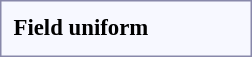<table style="border:1px solid #8888aa; background-color:#f7f8ff; padding:5px; font-size:95%; margin: 0px 12px 12px 0px;">
<tr style="text-align:center;">
<th>Field uniform</th>
<td colspan=6></td>
<td colspan=2></td>
<td colspan=1></td>
<td colspan=1></td>
<td colspan=3></td>
<td colspan=3></td>
<td colspan=3></td>
<td colspan=3></td>
<td colspan=4></td>
<td colspan=2></td>
<td colspan=2></td>
<td colspan=2></td>
<td colspan=1></td>
<td colspan=1></td>
<td colspan=2></td>
</tr>
<tr style="text-align:center;">
</tr>
</table>
